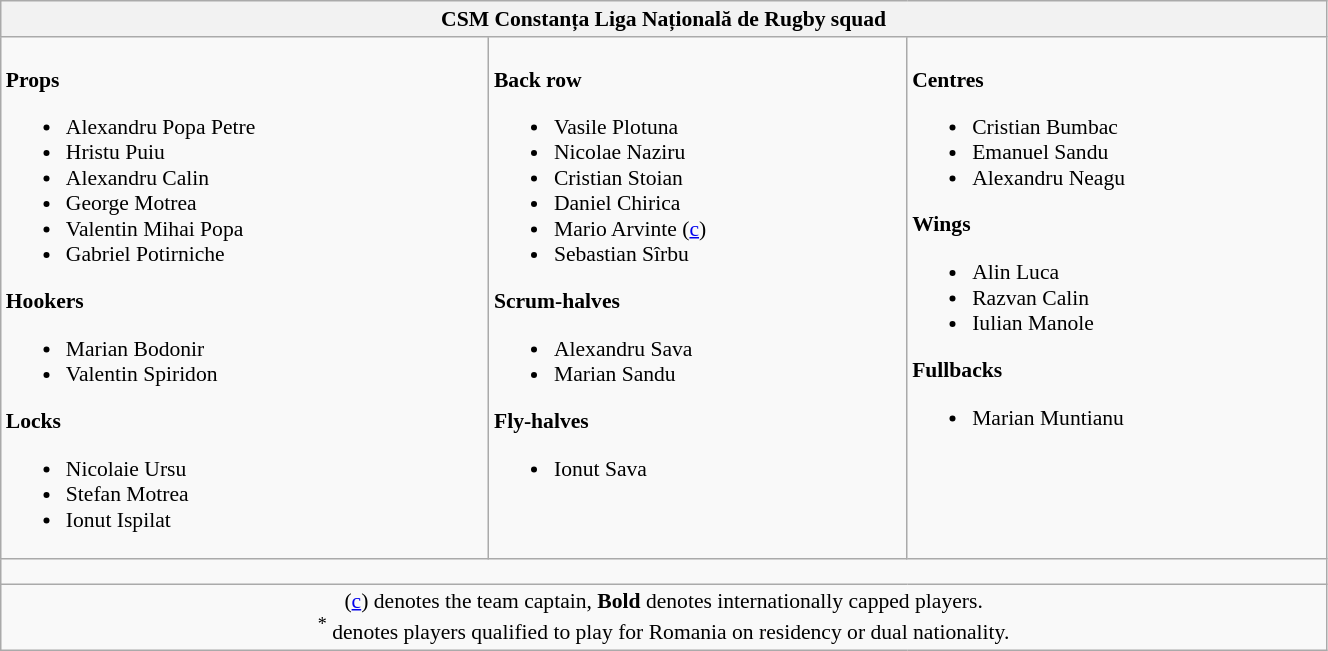<table class="wikitable" style="text-align:left; font-size:90%; width:70%">
<tr>
<th colspan="100%">CSM Constanța Liga Națională de Rugby squad</th>
</tr>
<tr valign="top">
<td><br><strong>Props</strong><ul><li> Alexandru Popa Petre</li><li> Hristu Puiu</li><li> Alexandru Calin</li><li> George Motrea</li><li> Valentin Mihai Popa</li><li> Gabriel Potirniche</li></ul><strong>Hookers</strong><ul><li> Marian Bodonir</li><li> Valentin Spiridon</li></ul><strong>Locks</strong><ul><li> Nicolaie Ursu</li><li> Stefan Motrea</li><li> Ionut Ispilat</li></ul></td>
<td><br><strong>Back row</strong><ul><li> Vasile Plotuna</li><li> Nicolae Naziru</li><li> Cristian Stoian</li><li> Daniel Chirica</li><li> Mario Arvinte (<a href='#'>c</a>)</li><li> Sebastian Sîrbu</li></ul><strong>Scrum-halves</strong><ul><li> Alexandru Sava</li><li> Marian Sandu</li></ul><strong>Fly-halves</strong><ul><li> Ionut Sava</li></ul></td>
<td><br><strong>Centres</strong><ul><li> Cristian Bumbac</li><li> Emanuel Sandu</li><li> Alexandru Neagu</li></ul><strong>Wings</strong><ul><li> Alin Luca</li><li> Razvan Calin</li><li> Iulian Manole</li></ul><strong>Fullbacks</strong><ul><li> Marian Muntianu</li></ul></td>
</tr>
<tr>
<td colspan="100%" style="height: 10px;"></td>
</tr>
<tr>
<td colspan="100%" style="text-align:center;">(<a href='#'>c</a>) denotes the team captain, <strong>Bold</strong> denotes internationally capped players. <br> <sup>*</sup> denotes players qualified to play for Romania on residency or dual nationality.</td>
</tr>
</table>
